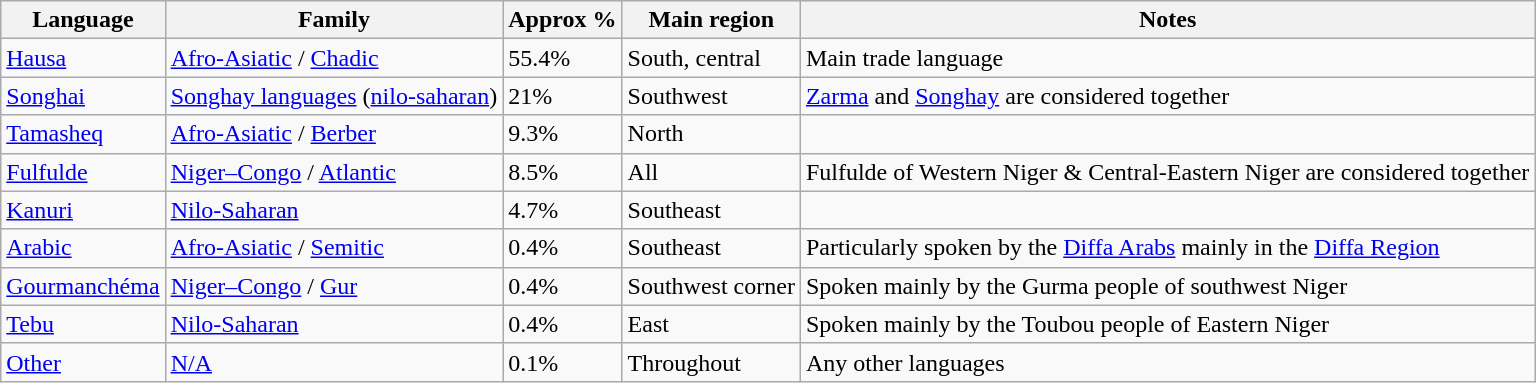<table class="wikitable sortable" border=1>
<tr>
<th>Language</th>
<th>Family</th>
<th>Approx %</th>
<th>Main region</th>
<th>Notes</th>
</tr>
<tr>
<td><a href='#'>Hausa</a></td>
<td><a href='#'>Afro-Asiatic</a> / <a href='#'>Chadic</a></td>
<td>55.4%</td>
<td>South, central</td>
<td>Main trade language</td>
</tr>
<tr>
<td><a href='#'>Songhai</a></td>
<td><a href='#'>Songhay languages</a> (<a href='#'>nilo-saharan</a>)</td>
<td>21%</td>
<td>Southwest</td>
<td><a href='#'>Zarma</a> and <a href='#'>Songhay</a> are considered together</td>
</tr>
<tr>
<td><a href='#'>Tamasheq</a></td>
<td><a href='#'>Afro-Asiatic</a> / <a href='#'>Berber</a></td>
<td>9.3%</td>
<td>North</td>
<td></td>
</tr>
<tr>
<td><a href='#'>Fulfulde</a></td>
<td><a href='#'>Niger–Congo</a> / <a href='#'>Atlantic</a></td>
<td>8.5%</td>
<td>All</td>
<td>Fulfulde of Western Niger & Central-Eastern Niger are considered together</td>
</tr>
<tr>
<td><a href='#'>Kanuri</a></td>
<td><a href='#'>Nilo-Saharan</a></td>
<td>4.7%</td>
<td>Southeast</td>
<td></td>
</tr>
<tr>
<td><a href='#'>Arabic</a></td>
<td><a href='#'>Afro-Asiatic</a> / <a href='#'>Semitic</a></td>
<td>0.4%</td>
<td>Southeast</td>
<td>Particularly spoken by the <a href='#'>Diffa Arabs</a> mainly in the <a href='#'>Diffa Region</a></td>
</tr>
<tr>
<td><a href='#'>Gourmanchéma</a></td>
<td><a href='#'>Niger–Congo</a> / <a href='#'>Gur</a></td>
<td>0.4%</td>
<td>Southwest corner</td>
<td>Spoken mainly by the Gurma people of southwest Niger</td>
</tr>
<tr>
<td><a href='#'>Tebu</a></td>
<td><a href='#'>Nilo-Saharan</a></td>
<td>0.4%</td>
<td>East</td>
<td>Spoken mainly by the Toubou people of Eastern Niger</td>
</tr>
<tr>
<td><a href='#'>Other</a></td>
<td><a href='#'>N/A</a></td>
<td>0.1%</td>
<td>Throughout</td>
<td>Any other languages</td>
</tr>
</table>
